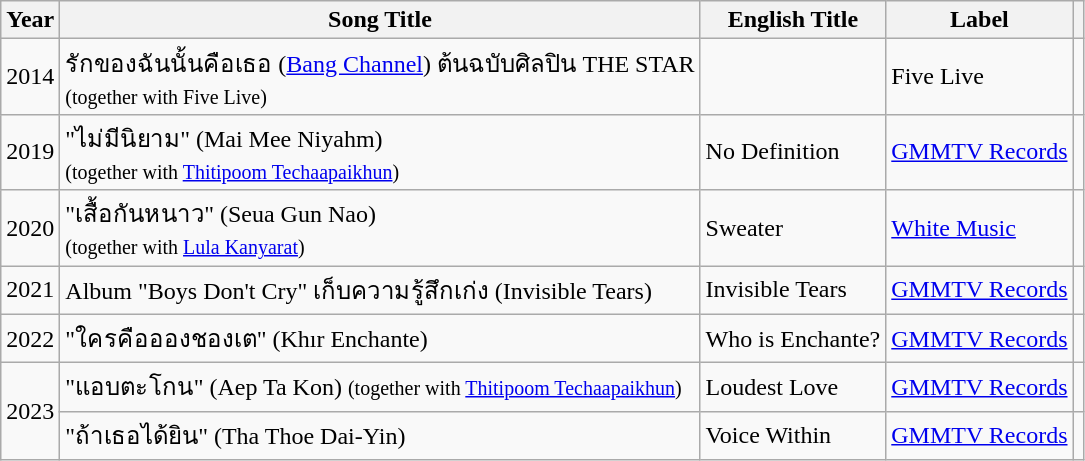<table class="wikitable">
<tr>
<th>Year</th>
<th>Song Title</th>
<th>English Title</th>
<th>Label</th>
<th></th>
</tr>
<tr>
<td>2014</td>
<td>รักของฉันนั้นคือเธอ (<a href='#'>Bang Channel</a>) ต้นฉบับศิลปิน THE STAR<br><small>(together with Five Live)</small></td>
<td></td>
<td>Five Live</td>
<td></td>
</tr>
<tr>
<td>2019</td>
<td>"ไม่มีนิยาม" (Mai Mee Niyahm)<br><small>(together with <a href='#'>Thitipoom Techaapaikhun</a>)</small></td>
<td>No Definition</td>
<td><a href='#'>GMMTV Records</a></td>
<td style="text-align: center;"></td>
</tr>
<tr>
<td>2020</td>
<td>"เสื้อกันหนาว" (Seua Gun Nao)<br><small>(together with <a href='#'>Lula Kanyarat</a>)</small></td>
<td>Sweater</td>
<td><a href='#'>White Music</a></td>
<td style="text-align: center;"></td>
</tr>
<tr>
<td>2021</td>
<td>Album "Boys Don't Cry" เก็บความรู้สึกเก่ง (Invisible Tears)</td>
<td>Invisible Tears</td>
<td><a href='#'>GMMTV Records</a></td>
<td></td>
</tr>
<tr>
<td>2022</td>
<td>"ใครคืออองชองเต" (Khır Enchante)</td>
<td>Who is Enchante?</td>
<td><a href='#'>GMMTV Records</a></td>
<td></td>
</tr>
<tr>
<td rowspan="2">2023</td>
<td>"แอบตะโกน" (Aep Ta Kon) <small>(together with <a href='#'>Thitipoom Techaapaikhun</a>)</small></td>
<td>Loudest Love</td>
<td><a href='#'>GMMTV Records</a></td>
<td></td>
</tr>
<tr>
<td>"ถ้าเธอได้ยิน" (Tha Thoe Dai-Yin)</td>
<td>Voice Within</td>
<td><a href='#'>GMMTV Records</a></td>
<td></td>
</tr>
</table>
